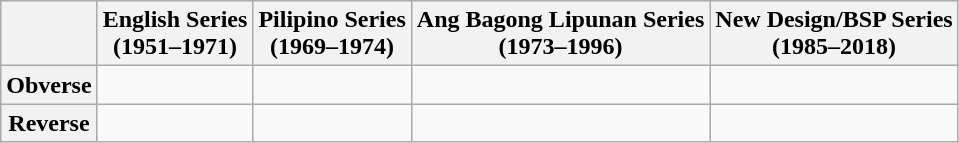<table class="wikitable">
<tr>
<th></th>
<th>English Series <br>(1951–1971)</th>
<th>Pilipino Series <br>(1969–1974)</th>
<th>Ang Bagong Lipunan Series <br>(1973–1996)</th>
<th>New Design/BSP Series <br>(1985–2018)</th>
</tr>
<tr>
<th>Obverse</th>
<td></td>
<td></td>
<td></td>
<td><br></td>
</tr>
<tr>
<th>Reverse</th>
<td></td>
<td></td>
<td></td>
<td></td>
</tr>
</table>
